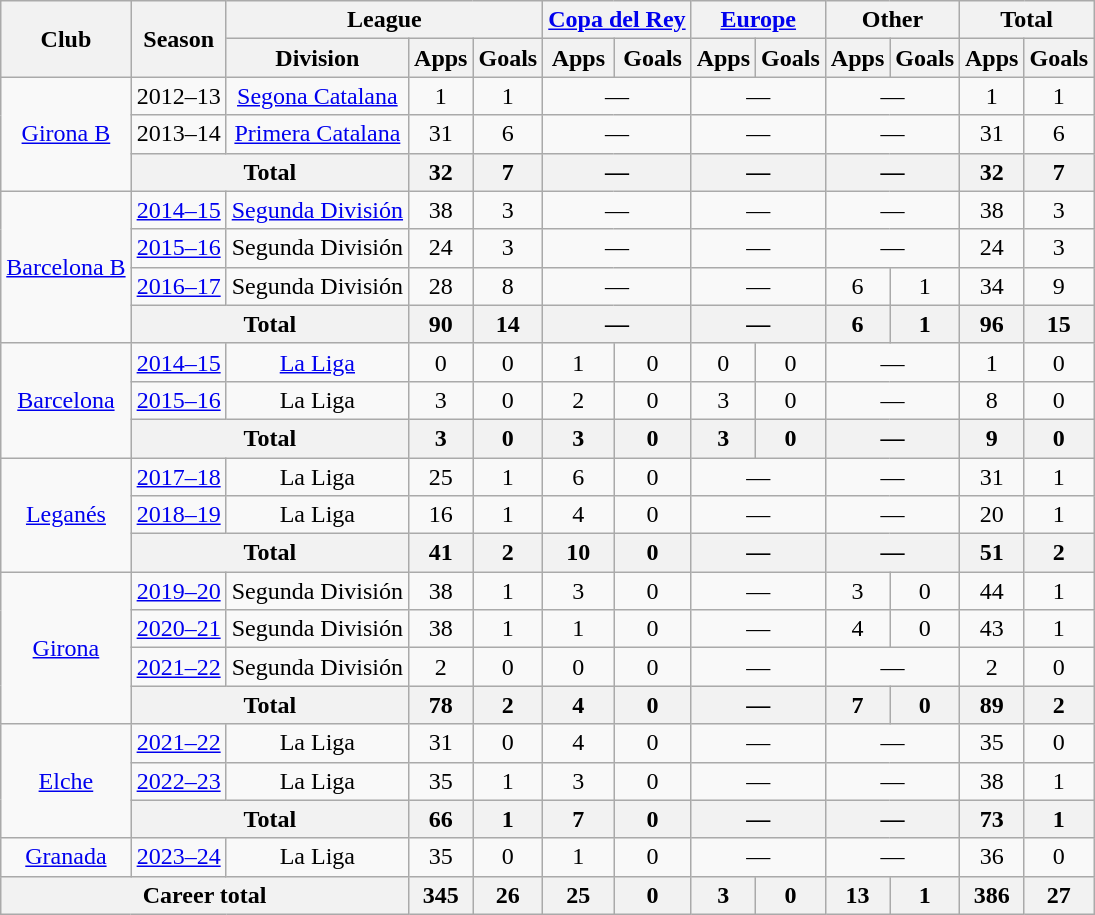<table class="wikitable" style="text-align:center">
<tr>
<th rowspan="2">Club</th>
<th rowspan="2">Season</th>
<th colspan="3">League</th>
<th colspan="2"><a href='#'>Copa del Rey</a></th>
<th colspan="2"><a href='#'>Europe</a></th>
<th colspan="2">Other</th>
<th colspan="2">Total</th>
</tr>
<tr>
<th>Division</th>
<th>Apps</th>
<th>Goals</th>
<th>Apps</th>
<th>Goals</th>
<th>Apps</th>
<th>Goals</th>
<th>Apps</th>
<th>Goals</th>
<th>Apps</th>
<th>Goals</th>
</tr>
<tr>
<td rowspan="3"><a href='#'>Girona B</a></td>
<td>2012–13</td>
<td><a href='#'>Segona Catalana</a></td>
<td>1</td>
<td>1</td>
<td colspan="2">—</td>
<td colspan="2">—</td>
<td colspan="2">—</td>
<td>1</td>
<td>1</td>
</tr>
<tr>
<td>2013–14</td>
<td><a href='#'>Primera Catalana</a></td>
<td>31</td>
<td>6</td>
<td colspan="2">—</td>
<td colspan="2">—</td>
<td colspan="2">—</td>
<td>31</td>
<td>6</td>
</tr>
<tr>
<th colspan="2">Total</th>
<th>32</th>
<th>7</th>
<th colspan="2">—</th>
<th colspan="2">—</th>
<th colspan="2">—</th>
<th>32</th>
<th>7</th>
</tr>
<tr>
<td rowspan="4"><a href='#'>Barcelona B</a></td>
<td><a href='#'>2014–15</a></td>
<td><a href='#'>Segunda División</a></td>
<td>38</td>
<td>3</td>
<td colspan="2">—</td>
<td colspan="2">—</td>
<td colspan="2">—</td>
<td>38</td>
<td>3</td>
</tr>
<tr>
<td><a href='#'>2015–16</a></td>
<td>Segunda División</td>
<td>24</td>
<td>3</td>
<td colspan="2">—</td>
<td colspan="2">—</td>
<td colspan="2">—</td>
<td>24</td>
<td>3</td>
</tr>
<tr>
<td><a href='#'>2016–17</a></td>
<td>Segunda División</td>
<td>28</td>
<td>8</td>
<td colspan="2">—</td>
<td colspan="2">—</td>
<td>6</td>
<td>1</td>
<td>34</td>
<td>9</td>
</tr>
<tr>
<th colspan="2">Total</th>
<th>90</th>
<th>14</th>
<th colspan="2">—</th>
<th colspan="2">—</th>
<th>6</th>
<th>1</th>
<th>96</th>
<th>15</th>
</tr>
<tr>
<td rowspan="3"><a href='#'>Barcelona</a></td>
<td><a href='#'>2014–15</a></td>
<td><a href='#'>La Liga</a></td>
<td>0</td>
<td>0</td>
<td>1</td>
<td>0</td>
<td>0</td>
<td>0</td>
<td colspan="2">—</td>
<td>1</td>
<td>0</td>
</tr>
<tr>
<td><a href='#'>2015–16</a></td>
<td>La Liga</td>
<td>3</td>
<td>0</td>
<td>2</td>
<td>0</td>
<td>3</td>
<td>0</td>
<td colspan="2">—</td>
<td>8</td>
<td>0</td>
</tr>
<tr>
<th colspan="2">Total</th>
<th>3</th>
<th>0</th>
<th>3</th>
<th>0</th>
<th>3</th>
<th>0</th>
<th colspan="2">—</th>
<th>9</th>
<th>0</th>
</tr>
<tr>
<td rowspan="3"><a href='#'>Leganés</a></td>
<td><a href='#'>2017–18</a></td>
<td>La Liga</td>
<td>25</td>
<td>1</td>
<td>6</td>
<td>0</td>
<td colspan="2">—</td>
<td colspan="2">—</td>
<td>31</td>
<td>1</td>
</tr>
<tr>
<td><a href='#'>2018–19</a></td>
<td>La Liga</td>
<td>16</td>
<td>1</td>
<td>4</td>
<td>0</td>
<td colspan="2">—</td>
<td colspan="2">—</td>
<td>20</td>
<td>1</td>
</tr>
<tr>
<th colspan="2">Total</th>
<th>41</th>
<th>2</th>
<th>10</th>
<th>0</th>
<th colspan="2">—</th>
<th colspan="2">—</th>
<th>51</th>
<th>2</th>
</tr>
<tr>
<td rowspan="4"><a href='#'>Girona</a></td>
<td><a href='#'>2019–20</a></td>
<td>Segunda División</td>
<td>38</td>
<td>1</td>
<td>3</td>
<td>0</td>
<td colspan="2">—</td>
<td>3</td>
<td>0</td>
<td>44</td>
<td>1</td>
</tr>
<tr>
<td><a href='#'>2020–21</a></td>
<td>Segunda División</td>
<td>38</td>
<td>1</td>
<td>1</td>
<td>0</td>
<td colspan="2">—</td>
<td>4</td>
<td>0</td>
<td>43</td>
<td>1</td>
</tr>
<tr>
<td><a href='#'>2021–22</a></td>
<td>Segunda División</td>
<td>2</td>
<td>0</td>
<td>0</td>
<td>0</td>
<td colspan="2">—</td>
<td colspan="2">—</td>
<td>2</td>
<td>0</td>
</tr>
<tr>
<th colspan="2">Total</th>
<th>78</th>
<th>2</th>
<th>4</th>
<th>0</th>
<th colspan="2">—</th>
<th>7</th>
<th>0</th>
<th>89</th>
<th>2</th>
</tr>
<tr>
<td rowspan="3"><a href='#'>Elche</a></td>
<td><a href='#'>2021–22</a></td>
<td>La Liga</td>
<td>31</td>
<td>0</td>
<td>4</td>
<td>0</td>
<td colspan="2">—</td>
<td colspan="2">—</td>
<td>35</td>
<td>0</td>
</tr>
<tr>
<td><a href='#'>2022–23</a></td>
<td>La Liga</td>
<td>35</td>
<td>1</td>
<td>3</td>
<td>0</td>
<td colspan="2">—</td>
<td colspan="2">—</td>
<td>38</td>
<td>1</td>
</tr>
<tr>
<th colspan="2">Total</th>
<th>66</th>
<th>1</th>
<th>7</th>
<th>0</th>
<th colspan="2">—</th>
<th colspan="2">—</th>
<th>73</th>
<th>1</th>
</tr>
<tr>
<td><a href='#'>Granada</a></td>
<td><a href='#'>2023–24</a></td>
<td>La Liga</td>
<td>35</td>
<td>0</td>
<td>1</td>
<td>0</td>
<td colspan="2">—</td>
<td colspan="2">—</td>
<td>36</td>
<td>0</td>
</tr>
<tr>
<th colspan="3">Career total</th>
<th>345</th>
<th>26</th>
<th>25</th>
<th>0</th>
<th>3</th>
<th>0</th>
<th>13</th>
<th>1</th>
<th>386</th>
<th>27</th>
</tr>
</table>
